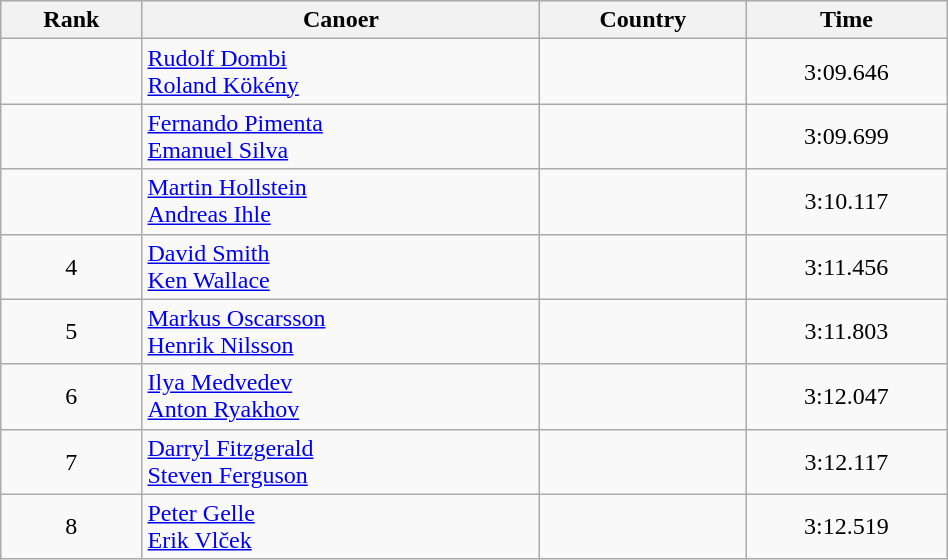<table class="wikitable" width=50% style="text-align:center;">
<tr>
<th>Rank</th>
<th>Canoer</th>
<th>Country</th>
<th>Time</th>
</tr>
<tr>
<td></td>
<td align="left"><a href='#'>Rudolf Dombi</a><br><a href='#'>Roland Kökény</a></td>
<td align="left"></td>
<td>3:09.646</td>
</tr>
<tr>
<td></td>
<td align="left"><a href='#'>Fernando Pimenta</a><br><a href='#'>Emanuel Silva</a></td>
<td align="left"></td>
<td>3:09.699</td>
</tr>
<tr>
<td></td>
<td align="left"><a href='#'>Martin Hollstein</a><br><a href='#'>Andreas Ihle</a></td>
<td align="left"></td>
<td>3:10.117</td>
</tr>
<tr>
<td>4</td>
<td align="left"><a href='#'>David Smith</a><br><a href='#'>Ken Wallace</a></td>
<td align="left"></td>
<td>3:11.456</td>
</tr>
<tr>
<td>5</td>
<td align="left"><a href='#'>Markus Oscarsson</a><br><a href='#'>Henrik Nilsson</a></td>
<td align="left"></td>
<td>3:11.803</td>
</tr>
<tr>
<td>6</td>
<td align="left"><a href='#'>Ilya Medvedev</a><br><a href='#'>Anton Ryakhov</a></td>
<td align="left"></td>
<td>3:12.047</td>
</tr>
<tr>
<td>7</td>
<td align="left"><a href='#'>Darryl Fitzgerald</a><br><a href='#'>Steven Ferguson</a></td>
<td align="left"></td>
<td>3:12.117</td>
</tr>
<tr>
<td>8</td>
<td align="left"><a href='#'>Peter Gelle</a><br><a href='#'>Erik Vlček</a></td>
<td align="left"></td>
<td>3:12.519</td>
</tr>
</table>
